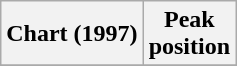<table class="wikitable plainrowheaders" style="text-align:center">
<tr>
<th>Chart (1997)</th>
<th>Peak<br>position</th>
</tr>
<tr>
</tr>
</table>
